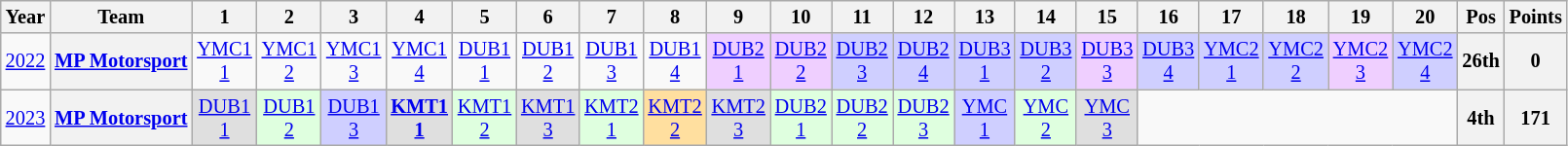<table class="wikitable" style="text-align:center; font-size:85%">
<tr>
<th>Year</th>
<th>Team</th>
<th>1</th>
<th>2</th>
<th>3</th>
<th>4</th>
<th>5</th>
<th>6</th>
<th>7</th>
<th>8</th>
<th>9</th>
<th>10</th>
<th>11</th>
<th>12</th>
<th>13</th>
<th>14</th>
<th>15</th>
<th>16</th>
<th>17</th>
<th>18</th>
<th>19</th>
<th>20</th>
<th>Pos</th>
<th>Points</th>
</tr>
<tr>
<td><a href='#'>2022</a></td>
<th nowrap><a href='#'>MP Motorsport</a></th>
<td style="background:#;"><a href='#'>YMC1<br>1</a></td>
<td style="background:#;"><a href='#'>YMC1<br>2</a></td>
<td style="background:#;"><a href='#'>YMC1<br>3</a></td>
<td style="background:#;"><a href='#'>YMC1<br>4</a></td>
<td style="background:#;"><a href='#'>DUB1<br>1</a></td>
<td style="background:#;"><a href='#'>DUB1<br>2</a></td>
<td style="background:#;"><a href='#'>DUB1<br>3</a></td>
<td style="background:#;"><a href='#'>DUB1<br>4</a></td>
<td style="background:#EFCFFF;"><a href='#'>DUB2<br>1</a><br></td>
<td style="background:#EFCFFF;"><a href='#'>DUB2<br>2</a><br></td>
<td style="background:#CFCFFF;"><a href='#'>DUB2<br>3</a><br></td>
<td style="background:#CFCFFF;"><a href='#'>DUB2<br>4</a><br></td>
<td style="background:#CFCFFF;"><a href='#'>DUB3<br>1</a><br></td>
<td style="background:#CFCFFF;"><a href='#'>DUB3<br>2</a><br></td>
<td style="background:#EFCFFF;"><a href='#'>DUB3<br>3</a><br></td>
<td style="background:#CFCFFF;"><a href='#'>DUB3<br>4</a><br></td>
<td style="background:#CFCFFF;"><a href='#'>YMC2<br>1</a><br></td>
<td style="background:#CFCFFF;"><a href='#'>YMC2<br>2</a><br></td>
<td style="background:#EFCFFF;"><a href='#'>YMC2<br>3</a><br></td>
<td style="background:#CFCFFF;"><a href='#'>YMC2<br>4</a><br></td>
<th>26th</th>
<th>0</th>
</tr>
<tr>
<td><a href='#'>2023</a></td>
<th nowrap><a href='#'>MP Motorsport</a></th>
<td style="background:#DFDFDF;"><a href='#'>DUB1<br>1</a><br></td>
<td style="background:#DFFFDF;"><a href='#'>DUB1<br>2</a><br></td>
<td style="background:#CFCFFF;"><a href='#'>DUB1<br>3</a><br></td>
<td style="background:#DFDFDF;"><strong><a href='#'>KMT1<br>1</a></strong><br></td>
<td style="background:#DFFFDF;"><a href='#'>KMT1<br>2</a><br></td>
<td style="background:#DFDFDF;"><a href='#'>KMT1<br>3</a><br></td>
<td style="background:#DFFFDF;"><a href='#'>KMT2<br>1</a><br></td>
<td style="background:#FFDF9F;"><a href='#'>KMT2<br>2</a><br></td>
<td style="background:#DFDFDF;"><a href='#'>KMT2<br>3</a><br></td>
<td style="background:#DFFFDF;"><a href='#'>DUB2<br>1</a><br></td>
<td style="background:#DFFFDF;"><a href='#'>DUB2<br>2</a><br></td>
<td style="background:#DFFFDF;"><a href='#'>DUB2<br>3</a><br></td>
<td style="background:#CFCFFF;"><a href='#'>YMC<br>1</a><br></td>
<td style="background:#DFFFDF;"><a href='#'>YMC<br>2</a><br></td>
<td style="background:#DFDFDF;"><a href='#'>YMC<br>3</a><br></td>
<td colspan=5></td>
<th style="background:#;">4th</th>
<th style="background:#;">171</th>
</tr>
</table>
